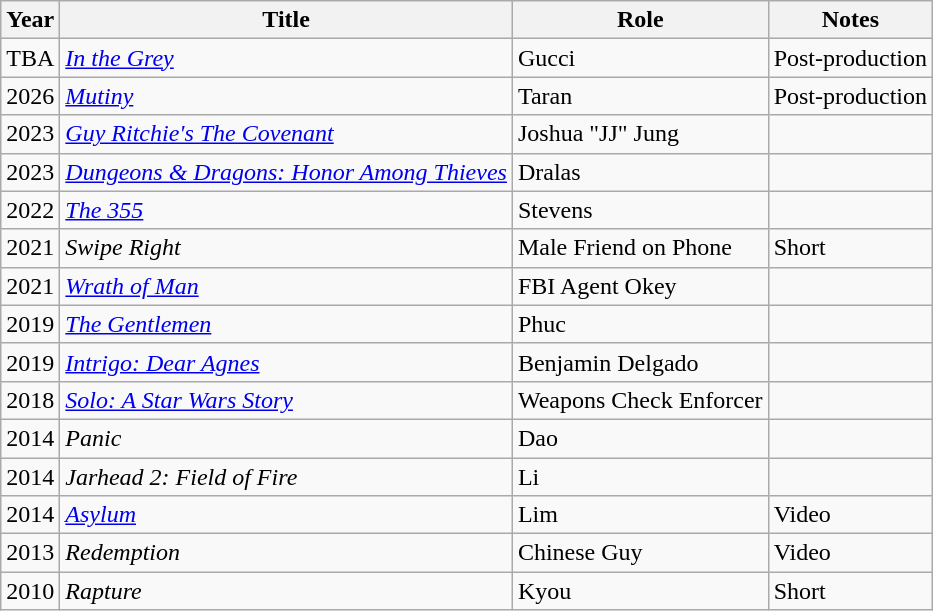<table class="wikitable sortable">
<tr>
<th>Year</th>
<th>Title</th>
<th>Role</th>
<th>Notes</th>
</tr>
<tr>
<td>TBA</td>
<td><em><a href='#'>In the Grey</a></em></td>
<td>Gucci</td>
<td>Post-production</td>
</tr>
<tr>
<td>2026</td>
<td><em><a href='#'>Mutiny</a></em></td>
<td>Taran</td>
<td>Post-production</td>
</tr>
<tr>
<td>2023</td>
<td><em><a href='#'>Guy Ritchie's The Covenant</a></em></td>
<td>Joshua "JJ" Jung</td>
<td></td>
</tr>
<tr>
<td>2023</td>
<td><em><a href='#'>Dungeons & Dragons: Honor Among Thieves</a></em></td>
<td>Dralas</td>
<td></td>
</tr>
<tr>
<td>2022</td>
<td><em><a href='#'>The 355</a></em></td>
<td>Stevens</td>
<td></td>
</tr>
<tr>
<td>2021</td>
<td><em>Swipe Right</em></td>
<td>Male Friend on Phone</td>
<td>Short</td>
</tr>
<tr>
<td>2021</td>
<td><em><a href='#'>Wrath of Man</a></em></td>
<td>FBI Agent Okey</td>
<td></td>
</tr>
<tr>
<td>2019</td>
<td><em><a href='#'>The Gentlemen</a></em></td>
<td>Phuc</td>
<td></td>
</tr>
<tr>
<td>2019</td>
<td><em><a href='#'>Intrigo: Dear Agnes</a></em></td>
<td>Benjamin Delgado</td>
<td></td>
</tr>
<tr>
<td>2018</td>
<td><em><a href='#'>Solo: A Star Wars Story</a></em></td>
<td>Weapons Check Enforcer</td>
<td></td>
</tr>
<tr>
<td>2014</td>
<td><em>Panic</em></td>
<td>Dao</td>
<td></td>
</tr>
<tr>
<td>2014</td>
<td><em>Jarhead 2: Field of Fire</em></td>
<td>Li</td>
<td></td>
</tr>
<tr>
<td>2014</td>
<td><em><a href='#'>Asylum</a></em></td>
<td>Lim</td>
<td>Video</td>
</tr>
<tr>
<td>2013</td>
<td><em>Redemption</em></td>
<td>Chinese Guy</td>
<td>Video</td>
</tr>
<tr>
<td>2010</td>
<td><em>Rapture</em></td>
<td>Kyou</td>
<td>Short</td>
</tr>
</table>
